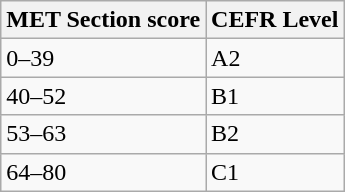<table class="wikitable">
<tr>
<th>MET Section score</th>
<th>CEFR Level</th>
</tr>
<tr>
<td>0–39</td>
<td>A2</td>
</tr>
<tr>
<td>40–52</td>
<td>B1</td>
</tr>
<tr>
<td>53–63</td>
<td>B2</td>
</tr>
<tr>
<td>64–80</td>
<td>C1</td>
</tr>
</table>
